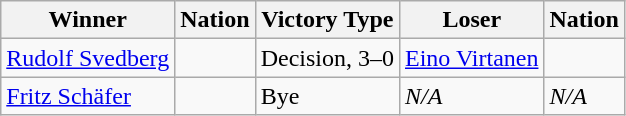<table class="wikitable sortable" style="text-align:left;">
<tr>
<th>Winner</th>
<th>Nation</th>
<th>Victory Type</th>
<th>Loser</th>
<th>Nation</th>
</tr>
<tr>
<td><a href='#'>Rudolf Svedberg</a></td>
<td></td>
<td>Decision, 3–0</td>
<td><a href='#'>Eino Virtanen</a></td>
<td></td>
</tr>
<tr>
<td><a href='#'>Fritz Schäfer</a></td>
<td></td>
<td>Bye</td>
<td><em>N/A</em></td>
<td><em>N/A</em></td>
</tr>
</table>
